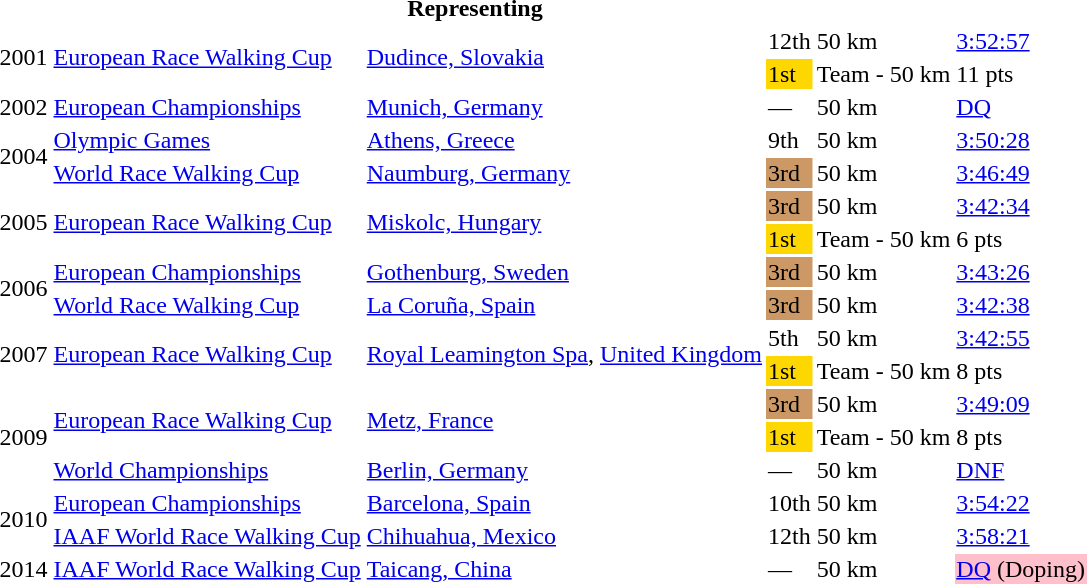<table>
<tr>
<th colspan="5">Representing </th>
</tr>
<tr>
<td rowspan=2>2001</td>
<td rowspan=2><a href='#'>European Race Walking Cup</a></td>
<td rowspan=2><a href='#'>Dudince, Slovakia</a></td>
<td>12th</td>
<td>50 km</td>
<td><a href='#'>3:52:57</a></td>
</tr>
<tr>
<td bgcolor=gold>1st</td>
<td>Team - 50 km</td>
<td>11 pts</td>
</tr>
<tr>
<td>2002</td>
<td><a href='#'>European Championships</a></td>
<td><a href='#'>Munich, Germany</a></td>
<td>—</td>
<td>50 km</td>
<td><a href='#'>DQ</a></td>
</tr>
<tr>
<td rowspan=2>2004</td>
<td><a href='#'>Olympic Games</a></td>
<td><a href='#'>Athens, Greece</a></td>
<td>9th</td>
<td>50 km</td>
<td><a href='#'>3:50:28</a></td>
</tr>
<tr>
<td><a href='#'>World Race Walking Cup</a></td>
<td><a href='#'>Naumburg, Germany</a></td>
<td bgcolor="cc9966">3rd</td>
<td>50 km</td>
<td><a href='#'>3:46:49</a></td>
</tr>
<tr>
<td rowspan=2>2005</td>
<td rowspan=2><a href='#'>European Race Walking Cup</a></td>
<td rowspan=2><a href='#'>Miskolc, Hungary</a></td>
<td bgcolor="cc9966">3rd</td>
<td>50 km</td>
<td><a href='#'>3:42:34</a></td>
</tr>
<tr>
<td bgcolor=gold>1st</td>
<td>Team - 50 km</td>
<td>6 pts</td>
</tr>
<tr>
<td rowspan=2>2006</td>
<td><a href='#'>European Championships</a></td>
<td><a href='#'>Gothenburg, Sweden</a></td>
<td bgcolor="cc9966">3rd</td>
<td>50 km</td>
<td><a href='#'>3:43:26</a></td>
</tr>
<tr>
<td><a href='#'>World Race Walking Cup</a></td>
<td><a href='#'>La Coruña, Spain</a></td>
<td bgcolor="cc9966">3rd</td>
<td>50 km</td>
<td><a href='#'>3:42:38</a></td>
</tr>
<tr>
<td rowspan=2>2007</td>
<td rowspan=2><a href='#'>European Race Walking Cup</a></td>
<td rowspan=2><a href='#'>Royal Leamington Spa</a>, <a href='#'>United Kingdom</a></td>
<td>5th</td>
<td>50 km</td>
<td><a href='#'>3:42:55</a></td>
</tr>
<tr>
<td bgcolor=gold>1st</td>
<td>Team - 50 km</td>
<td>8 pts</td>
</tr>
<tr>
<td rowspan=3>2009</td>
<td rowspan=2><a href='#'>European Race Walking Cup</a></td>
<td rowspan=2><a href='#'>Metz, France</a></td>
<td bgcolor="cc9966">3rd</td>
<td>50 km</td>
<td><a href='#'>3:49:09</a></td>
</tr>
<tr>
<td bgcolor=gold>1st</td>
<td>Team - 50 km</td>
<td>8 pts</td>
</tr>
<tr>
<td><a href='#'>World Championships</a></td>
<td><a href='#'>Berlin, Germany</a></td>
<td>—</td>
<td>50 km</td>
<td><a href='#'>DNF</a></td>
</tr>
<tr>
<td rowspan=2>2010</td>
<td><a href='#'>European Championships</a></td>
<td><a href='#'>Barcelona, Spain</a></td>
<td>10th</td>
<td>50 km</td>
<td><a href='#'>3:54:22</a></td>
</tr>
<tr>
<td><a href='#'>IAAF World Race Walking Cup</a></td>
<td><a href='#'>Chihuahua, Mexico</a></td>
<td>12th</td>
<td>50 km</td>
<td><a href='#'>3:58:21</a></td>
</tr>
<tr>
<td>2014</td>
<td><a href='#'>IAAF World Race Walking Cup</a></td>
<td><a href='#'>Taicang, China</a></td>
<td>—</td>
<td>50 km</td>
<td bgcolor=pink><a href='#'>DQ</a> (Doping)</td>
</tr>
</table>
